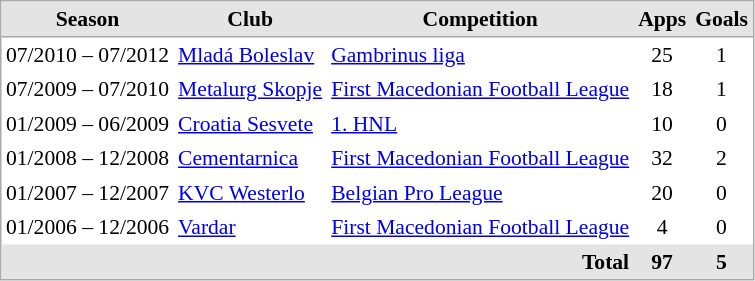<table cellspacing="0" cellpadding="3" style="border:1px solid #AAAAAA;font-size:90%">
<tr bgcolor="#E4E4E4">
<th style="border-bottom:1px solid #AAAAAA">Season</th>
<th style="border-bottom:1px solid #AAAAAA">Club</th>
<th style="border-bottom:1px solid #AAAAAA">Competition</th>
<th style="border-bottom:1px solid #AAAAAA" align="center">Apps</th>
<th style="border-bottom:1px solid #AAAAAA" align="center">Goals</th>
</tr>
<tr>
<td>07/2010 – 07/2012</td>
<td><a href='#'>Mladá Boleslav</a></td>
<td><a href='#'>Gambrinus liga</a></td>
<td align="center">25</td>
<td align="center">1</td>
</tr>
<tr>
<td>07/2009 – 07/2010</td>
<td><a href='#'>Metalurg Skopje</a></td>
<td><a href='#'>First Macedonian Football League</a></td>
<td align="center">18</td>
<td align="center">1</td>
</tr>
<tr>
<td>01/2009 – 06/2009</td>
<td><a href='#'>Croatia Sesvete</a></td>
<td><a href='#'>1. HNL</a></td>
<td align="center">10</td>
<td align="center">0</td>
</tr>
<tr>
<td>01/2008 – 12/2008</td>
<td><a href='#'>Cementarnica</a></td>
<td><a href='#'>First Macedonian Football League</a></td>
<td align="center">32</td>
<td align="center">2</td>
</tr>
<tr>
<td>01/2007 – 12/2007</td>
<td><a href='#'>KVC Westerlo</a></td>
<td><a href='#'>Belgian Pro League</a></td>
<td align="center">20</td>
<td align="center">0</td>
</tr>
<tr>
<td>01/2006 – 12/2006</td>
<td><a href='#'>Vardar</a></td>
<td><a href='#'>First Macedonian Football League</a></td>
<td align="center">4</td>
<td align="center">0</td>
</tr>
<tr>
</tr>
<tr style="background:#E4E4E4;">
<th ! colspan="3"  align="right">Total</th>
<th>97</th>
<th>5</th>
</tr>
<tr>
</tr>
</table>
